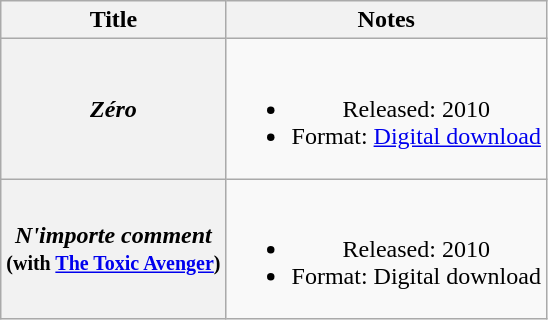<table class="wikitable plainrowheaders" style="text-align:center;">
<tr>
<th scope="col">Title</th>
<th scope="col">Notes</th>
</tr>
<tr>
<th scope="row"><em>Zéro</em></th>
<td><br><ul><li>Released: 2010</li><li>Format: <a href='#'>Digital download</a></li></ul></td>
</tr>
<tr>
<th scope="row"><em>N'importe comment</em><br><small>(with <a href='#'>The Toxic Avenger</a>)</small></th>
<td><br><ul><li>Released: 2010</li><li>Format: Digital download</li></ul></td>
</tr>
</table>
